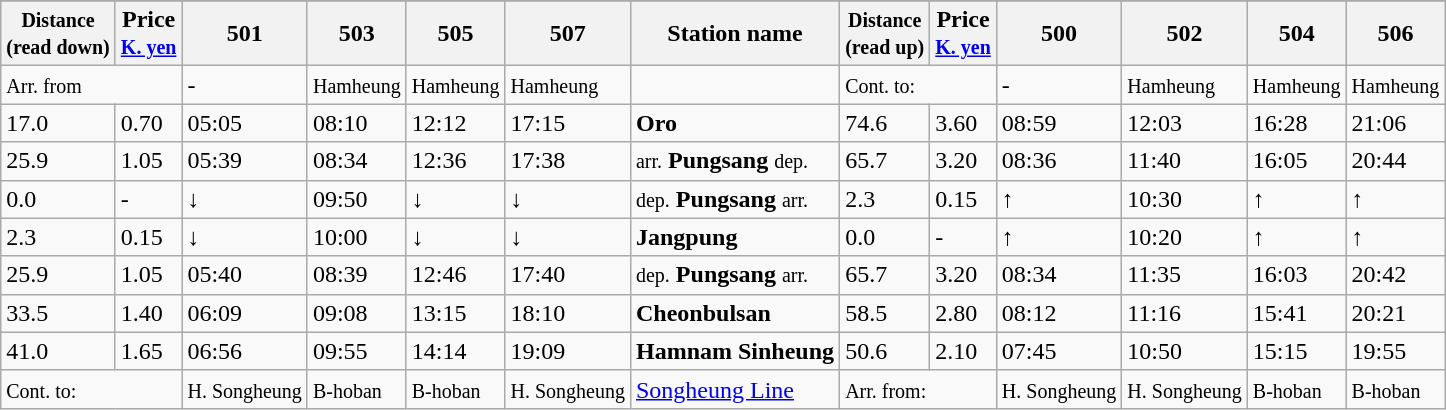<table class="wikitable">
<tr>
</tr>
<tr>
<th><small> Distance<br>(read down)</small></th>
<th>Price<br><small><a href='#'>K. yen</a></small></th>
<th><strong>501</strong></th>
<th><strong>503</strong></th>
<th><strong>505</strong></th>
<th><strong>507</strong></th>
<th>Station name</th>
<th><small>Distance<br>(read up)</small></th>
<th>Price<br><small><a href='#'>K. yen</a></small></th>
<th><strong>500</strong></th>
<th><strong>502</strong></th>
<th><strong>504</strong></th>
<th><strong>506</strong></th>
</tr>
<tr>
<td colspan=2><small>Arr. from</small></td>
<td>-</td>
<td><small>Hamheung</small></td>
<td><small>Hamheung</small></td>
<td><small>Hamheung</small></td>
<td></td>
<td colspan=2><small>Cont. to:</small></td>
<td>-</td>
<td><small>Hamheung</small></td>
<td><small>Hamheung</small></td>
<td><small>Hamheung</small></td>
</tr>
<tr>
<td>17.0</td>
<td>0.70</td>
<td>05:05</td>
<td>08:10</td>
<td>12:12</td>
<td>17:15</td>
<td><strong>Oro</strong></td>
<td>74.6</td>
<td>3.60</td>
<td>08:59</td>
<td>12:03</td>
<td>16:28</td>
<td>21:06</td>
</tr>
<tr>
<td>25.9</td>
<td>1.05</td>
<td>05:39</td>
<td>08:34</td>
<td>12:36</td>
<td>17:38</td>
<td><small>arr.</small> <strong>Pungsang</strong> <small>dep.</small></td>
<td>65.7</td>
<td>3.20</td>
<td>08:36</td>
<td>11:40</td>
<td>16:05</td>
<td>20:44</td>
</tr>
<tr>
<td>0.0</td>
<td>-</td>
<td>↓</td>
<td>09:50</td>
<td>↓</td>
<td>↓</td>
<td><small>dep.</small> <strong>Pungsang</strong> <small>arr.</small></td>
<td>2.3</td>
<td>0.15</td>
<td>↑</td>
<td>10:30</td>
<td>↑</td>
<td>↑</td>
</tr>
<tr>
<td>2.3</td>
<td>0.15</td>
<td>↓</td>
<td>10:00</td>
<td>↓</td>
<td>↓</td>
<td><strong>Jangpung</strong></td>
<td>0.0</td>
<td>-</td>
<td>↑</td>
<td>10:20</td>
<td>↑</td>
<td>↑</td>
</tr>
<tr>
<td>25.9</td>
<td>1.05</td>
<td>05:40</td>
<td>08:39</td>
<td>12:46</td>
<td>17:40</td>
<td><small>dep.</small> <strong>Pungsang</strong> <small>arr.</small></td>
<td>65.7</td>
<td>3.20</td>
<td>08:34</td>
<td>11:35</td>
<td>16:03</td>
<td>20:42</td>
</tr>
<tr>
<td>33.5</td>
<td>1.40</td>
<td>06:09</td>
<td>09:08</td>
<td>13:15</td>
<td>18:10</td>
<td><strong>Cheonbulsan</strong></td>
<td>58.5</td>
<td>2.80</td>
<td>08:12</td>
<td>11:16</td>
<td>15:41</td>
<td>20:21</td>
</tr>
<tr>
<td>41.0</td>
<td>1.65</td>
<td>06:56</td>
<td>09:55</td>
<td>14:14</td>
<td>19:09</td>
<td><strong>Hamnam Sinheung</strong></td>
<td>50.6</td>
<td>2.10</td>
<td>07:45</td>
<td>10:50</td>
<td>15:15</td>
<td>19:55</td>
</tr>
<tr>
<td colspan=2><small>Cont. to:</small></td>
<td><small>H. Songheung</small></td>
<td><small>B-hoban</small></td>
<td><small>B-hoban</small></td>
<td><small>H. Songheung</small></td>
<td><a href='#'>Songheung Line</a></td>
<td colspan=2><small>Arr. from:</small></td>
<td><small>H. Songheung</small></td>
<td><small>H. Songheung</small></td>
<td><small>B-hoban</small></td>
<td><small>B-hoban</small></td>
</tr>
</table>
